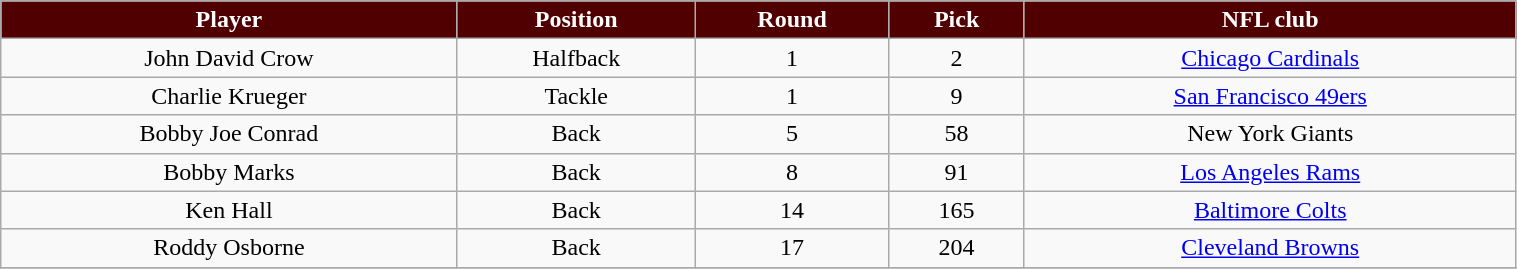<table class="wikitable" width="80%">
<tr align="center"  style="background:#500000;color:#FFFFFF;">
<td><strong>Player</strong></td>
<td><strong>Position</strong></td>
<td><strong>Round</strong></td>
<td><strong>Pick</strong></td>
<td><strong>NFL club</strong></td>
</tr>
<tr align="center" bgcolor="">
<td>John David Crow</td>
<td>Halfback</td>
<td>1</td>
<td>2</td>
<td><a href='#'>Chicago Cardinals</a></td>
</tr>
<tr align="center" bgcolor="">
<td>Charlie Krueger</td>
<td>Tackle</td>
<td>1</td>
<td>9</td>
<td><a href='#'>San Francisco 49ers</a></td>
</tr>
<tr align="center" bgcolor="">
<td>Bobby Joe Conrad</td>
<td>Back</td>
<td>5</td>
<td>58</td>
<td>New York Giants</td>
</tr>
<tr align="center" bgcolor="">
<td>Bobby Marks</td>
<td>Back</td>
<td>8</td>
<td>91</td>
<td><a href='#'>Los Angeles Rams</a></td>
</tr>
<tr align="center" bgcolor="">
<td>Ken Hall</td>
<td>Back</td>
<td>14</td>
<td>165</td>
<td><a href='#'>Baltimore Colts</a></td>
</tr>
<tr align="center" bgcolor="">
<td>Roddy Osborne</td>
<td>Back</td>
<td>17</td>
<td>204</td>
<td><a href='#'>Cleveland Browns</a></td>
</tr>
<tr align="center" bgcolor="">
</tr>
</table>
